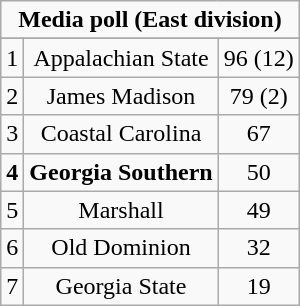<table class="wikitable" style="display: inline-table;">
<tr>
<td align="center" Colspan="3"><strong>Media poll (East division)</strong></td>
</tr>
<tr align="center">
</tr>
<tr align="center">
<td>1</td>
<td>Appalachian State</td>
<td>96 (12)</td>
</tr>
<tr align="center">
<td>2</td>
<td>James Madison</td>
<td>79 (2)</td>
</tr>
<tr align="center">
<td>3</td>
<td>Coastal Carolina</td>
<td>67</td>
</tr>
<tr align="center">
<td><strong>4</strong></td>
<td><strong>Georgia Southern</strong></td>
<td>50</td>
</tr>
<tr align="center">
<td>5</td>
<td>Marshall</td>
<td>49</td>
</tr>
<tr align="center">
<td>6</td>
<td>Old Dominion</td>
<td>32</td>
</tr>
<tr align="center">
<td>7</td>
<td>Georgia State</td>
<td>19</td>
</tr>
</table>
